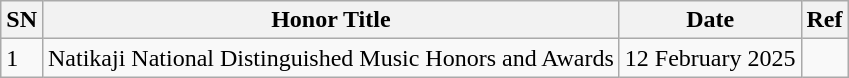<table class="wikitable sortable">
<tr>
<th>SN</th>
<th>Honor Title</th>
<th>Date</th>
<th>Ref</th>
</tr>
<tr>
<td>1</td>
<td>Natikaji National Distinguished Music Honors and Awards</td>
<td>12 February 2025</td>
<td></td>
</tr>
</table>
